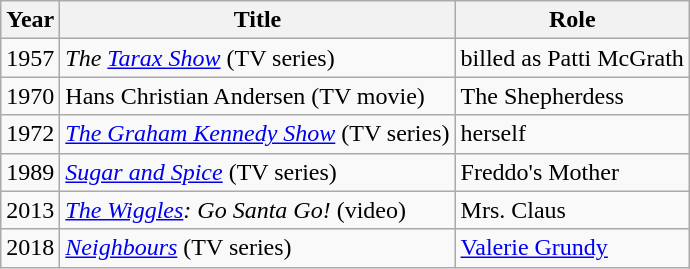<table class="wikitable">
<tr>
<th>Year</th>
<th>Title</th>
<th>Role</th>
</tr>
<tr>
<td>1957</td>
<td><em>The <a href='#'>Tarax Show</a></em> (TV series)</td>
<td>billed as Patti McGrath</td>
</tr>
<tr>
<td>1970</td>
<td>Hans Christian Andersen (TV movie)</td>
<td>The Shepherdess</td>
</tr>
<tr>
<td>1972</td>
<td><em><a href='#'>The Graham Kennedy Show</a></em> (TV series)</td>
<td>herself</td>
</tr>
<tr>
<td>1989</td>
<td><em><a href='#'>Sugar and Spice</a></em> (TV series)</td>
<td>Freddo's Mother</td>
</tr>
<tr>
<td>2013</td>
<td><em><a href='#'>The Wiggles</a>: Go Santa Go!</em> (video)</td>
<td>Mrs. Claus</td>
</tr>
<tr>
<td>2018</td>
<td><em><a href='#'>Neighbours</a></em> (TV series)</td>
<td><a href='#'>Valerie Grundy</a></td>
</tr>
</table>
